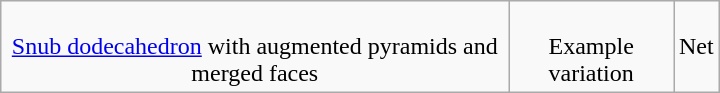<table class=wikitable width=480>
<tr align=center valign=top>
<td><br><a href='#'>Snub dodecahedron</a> with augmented pyramids and merged faces</td>
<td><br>Example variation</td>
<td><br>Net</td>
</tr>
</table>
